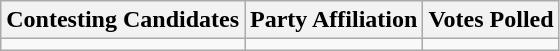<table class="wikitable sortable">
<tr>
<th>Contesting Candidates</th>
<th>Party Affiliation</th>
<th>Votes Polled</th>
</tr>
<tr>
<td></td>
<td></td>
<td></td>
</tr>
</table>
